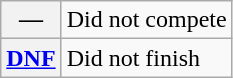<table class="wikitable">
<tr>
<th scope="row">—</th>
<td>Did not compete</td>
</tr>
<tr>
<th scope="row"><a href='#'>DNF</a></th>
<td>Did not finish</td>
</tr>
</table>
